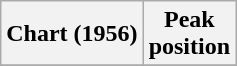<table class="wikitable sortable">
<tr>
<th>Chart (1956)</th>
<th>Peak<br>position</th>
</tr>
<tr>
</tr>
</table>
